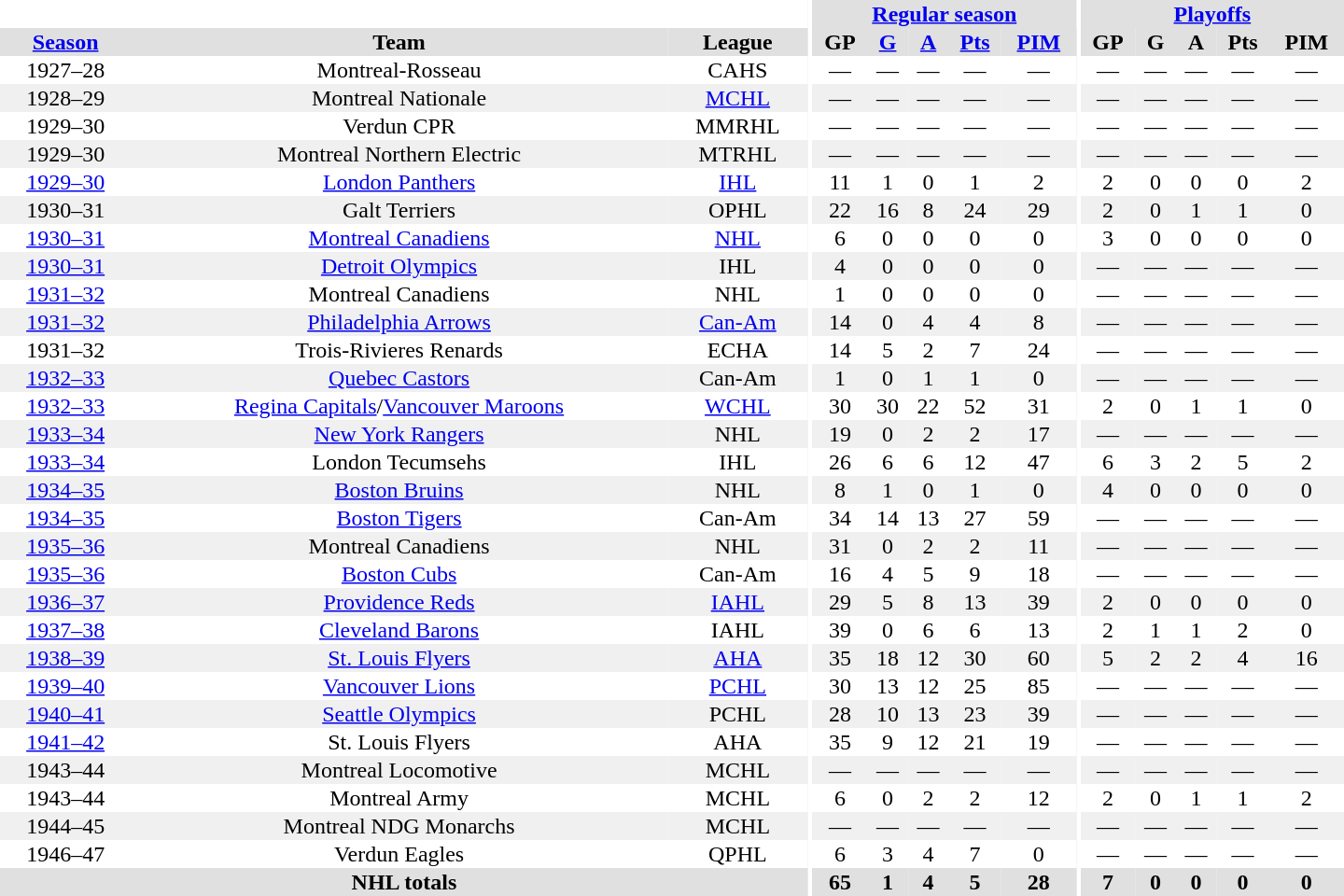<table border="0" cellpadding="1" cellspacing="0" style="text-align:center; width:60em">
<tr bgcolor="#e0e0e0">
<th colspan="3" bgcolor="#ffffff"></th>
<th rowspan="100" bgcolor="#ffffff"></th>
<th colspan="5"><a href='#'>Regular season</a></th>
<th rowspan="100" bgcolor="#ffffff"></th>
<th colspan="5"><a href='#'>Playoffs</a></th>
</tr>
<tr bgcolor="#e0e0e0">
<th><a href='#'>Season</a></th>
<th>Team</th>
<th>League</th>
<th>GP</th>
<th><a href='#'>G</a></th>
<th><a href='#'>A</a></th>
<th><a href='#'>Pts</a></th>
<th><a href='#'>PIM</a></th>
<th>GP</th>
<th>G</th>
<th>A</th>
<th>Pts</th>
<th>PIM</th>
</tr>
<tr>
<td>1927–28</td>
<td>Montreal-Rosseau</td>
<td>CAHS</td>
<td>—</td>
<td>—</td>
<td>—</td>
<td>—</td>
<td>—</td>
<td>—</td>
<td>—</td>
<td>—</td>
<td>—</td>
<td>—</td>
</tr>
<tr bgcolor="#f0f0f0">
<td>1928–29</td>
<td>Montreal Nationale</td>
<td><a href='#'>MCHL</a></td>
<td>—</td>
<td>—</td>
<td>—</td>
<td>—</td>
<td>—</td>
<td>—</td>
<td>—</td>
<td>—</td>
<td>—</td>
<td>—</td>
</tr>
<tr>
<td>1929–30</td>
<td>Verdun CPR</td>
<td>MMRHL</td>
<td>—</td>
<td>—</td>
<td>—</td>
<td>—</td>
<td>—</td>
<td>—</td>
<td>—</td>
<td>—</td>
<td>—</td>
<td>—</td>
</tr>
<tr bgcolor="#f0f0f0">
<td>1929–30</td>
<td>Montreal Northern Electric</td>
<td>MTRHL</td>
<td>—</td>
<td>—</td>
<td>—</td>
<td>—</td>
<td>—</td>
<td>—</td>
<td>—</td>
<td>—</td>
<td>—</td>
<td>—</td>
</tr>
<tr>
<td><a href='#'>1929–30</a></td>
<td><a href='#'>London Panthers</a></td>
<td><a href='#'>IHL</a></td>
<td>11</td>
<td>1</td>
<td>0</td>
<td>1</td>
<td>2</td>
<td>2</td>
<td>0</td>
<td>0</td>
<td>0</td>
<td>2</td>
</tr>
<tr bgcolor="#f0f0f0">
<td>1930–31</td>
<td>Galt Terriers</td>
<td>OPHL</td>
<td>22</td>
<td>16</td>
<td>8</td>
<td>24</td>
<td>29</td>
<td>2</td>
<td>0</td>
<td>1</td>
<td>1</td>
<td>0</td>
</tr>
<tr>
<td><a href='#'>1930–31</a></td>
<td><a href='#'>Montreal Canadiens</a></td>
<td><a href='#'>NHL</a></td>
<td>6</td>
<td>0</td>
<td>0</td>
<td>0</td>
<td>0</td>
<td>3</td>
<td>0</td>
<td>0</td>
<td>0</td>
<td>0</td>
</tr>
<tr bgcolor="#f0f0f0">
<td><a href='#'>1930–31</a></td>
<td><a href='#'>Detroit Olympics</a></td>
<td>IHL</td>
<td>4</td>
<td>0</td>
<td>0</td>
<td>0</td>
<td>0</td>
<td>—</td>
<td>—</td>
<td>—</td>
<td>—</td>
<td>—</td>
</tr>
<tr>
<td><a href='#'>1931–32</a></td>
<td>Montreal Canadiens</td>
<td>NHL</td>
<td>1</td>
<td>0</td>
<td>0</td>
<td>0</td>
<td>0</td>
<td>—</td>
<td>—</td>
<td>—</td>
<td>—</td>
<td>—</td>
</tr>
<tr bgcolor="#f0f0f0">
<td><a href='#'>1931–32</a></td>
<td><a href='#'>Philadelphia Arrows</a></td>
<td><a href='#'>Can-Am</a></td>
<td>14</td>
<td>0</td>
<td>4</td>
<td>4</td>
<td>8</td>
<td>—</td>
<td>—</td>
<td>—</td>
<td>—</td>
<td>—</td>
</tr>
<tr>
<td>1931–32</td>
<td>Trois-Rivieres Renards</td>
<td>ECHA</td>
<td>14</td>
<td>5</td>
<td>2</td>
<td>7</td>
<td>24</td>
<td>—</td>
<td>—</td>
<td>—</td>
<td>—</td>
<td>—</td>
</tr>
<tr bgcolor="#f0f0f0">
<td><a href='#'>1932–33</a></td>
<td><a href='#'>Quebec Castors</a></td>
<td>Can-Am</td>
<td>1</td>
<td>0</td>
<td>1</td>
<td>1</td>
<td>0</td>
<td>—</td>
<td>—</td>
<td>—</td>
<td>—</td>
<td>—</td>
</tr>
<tr>
<td><a href='#'>1932–33</a></td>
<td><a href='#'>Regina Capitals</a>/<a href='#'>Vancouver Maroons</a></td>
<td><a href='#'>WCHL</a></td>
<td>30</td>
<td>30</td>
<td>22</td>
<td>52</td>
<td>31</td>
<td>2</td>
<td>0</td>
<td>1</td>
<td>1</td>
<td>0</td>
</tr>
<tr bgcolor="#f0f0f0">
<td><a href='#'>1933–34</a></td>
<td><a href='#'>New York Rangers</a></td>
<td>NHL</td>
<td>19</td>
<td>0</td>
<td>2</td>
<td>2</td>
<td>17</td>
<td>—</td>
<td>—</td>
<td>—</td>
<td>—</td>
<td>—</td>
</tr>
<tr>
<td><a href='#'>1933–34</a></td>
<td>London Tecumsehs</td>
<td>IHL</td>
<td>26</td>
<td>6</td>
<td>6</td>
<td>12</td>
<td>47</td>
<td>6</td>
<td>3</td>
<td>2</td>
<td>5</td>
<td>2</td>
</tr>
<tr bgcolor="#f0f0f0">
<td><a href='#'>1934–35</a></td>
<td><a href='#'>Boston Bruins</a></td>
<td>NHL</td>
<td>8</td>
<td>1</td>
<td>0</td>
<td>1</td>
<td>0</td>
<td>4</td>
<td>0</td>
<td>0</td>
<td>0</td>
<td>0</td>
</tr>
<tr>
<td><a href='#'>1934–35</a></td>
<td><a href='#'>Boston Tigers</a></td>
<td>Can-Am</td>
<td>34</td>
<td>14</td>
<td>13</td>
<td>27</td>
<td>59</td>
<td>—</td>
<td>—</td>
<td>—</td>
<td>—</td>
<td>—</td>
</tr>
<tr bgcolor="#f0f0f0">
<td><a href='#'>1935–36</a></td>
<td>Montreal Canadiens</td>
<td>NHL</td>
<td>31</td>
<td>0</td>
<td>2</td>
<td>2</td>
<td>11</td>
<td>—</td>
<td>—</td>
<td>—</td>
<td>—</td>
<td>—</td>
</tr>
<tr>
<td><a href='#'>1935–36</a></td>
<td><a href='#'>Boston Cubs</a></td>
<td>Can-Am</td>
<td>16</td>
<td>4</td>
<td>5</td>
<td>9</td>
<td>18</td>
<td>—</td>
<td>—</td>
<td>—</td>
<td>—</td>
<td>—</td>
</tr>
<tr bgcolor="#f0f0f0">
<td><a href='#'>1936–37</a></td>
<td><a href='#'>Providence Reds</a></td>
<td><a href='#'>IAHL</a></td>
<td>29</td>
<td>5</td>
<td>8</td>
<td>13</td>
<td>39</td>
<td>2</td>
<td>0</td>
<td>0</td>
<td>0</td>
<td>0</td>
</tr>
<tr>
<td><a href='#'>1937–38</a></td>
<td><a href='#'>Cleveland Barons</a></td>
<td>IAHL</td>
<td>39</td>
<td>0</td>
<td>6</td>
<td>6</td>
<td>13</td>
<td>2</td>
<td>1</td>
<td>1</td>
<td>2</td>
<td>0</td>
</tr>
<tr bgcolor="#f0f0f0">
<td><a href='#'>1938–39</a></td>
<td><a href='#'>St. Louis Flyers</a></td>
<td><a href='#'>AHA</a></td>
<td>35</td>
<td>18</td>
<td>12</td>
<td>30</td>
<td>60</td>
<td>5</td>
<td>2</td>
<td>2</td>
<td>4</td>
<td>16</td>
</tr>
<tr>
<td><a href='#'>1939–40</a></td>
<td><a href='#'>Vancouver Lions</a></td>
<td><a href='#'>PCHL</a></td>
<td>30</td>
<td>13</td>
<td>12</td>
<td>25</td>
<td>85</td>
<td>—</td>
<td>—</td>
<td>—</td>
<td>—</td>
<td>—</td>
</tr>
<tr bgcolor="#f0f0f0">
<td><a href='#'>1940–41</a></td>
<td><a href='#'>Seattle Olympics</a></td>
<td>PCHL</td>
<td>28</td>
<td>10</td>
<td>13</td>
<td>23</td>
<td>39</td>
<td>—</td>
<td>—</td>
<td>—</td>
<td>—</td>
<td>—</td>
</tr>
<tr>
<td><a href='#'>1941–42</a></td>
<td>St. Louis Flyers</td>
<td>AHA</td>
<td>35</td>
<td>9</td>
<td>12</td>
<td>21</td>
<td>19</td>
<td>—</td>
<td>—</td>
<td>—</td>
<td>—</td>
<td>—</td>
</tr>
<tr bgcolor="#f0f0f0">
<td>1943–44</td>
<td>Montreal Locomotive</td>
<td>MCHL</td>
<td>—</td>
<td>—</td>
<td>—</td>
<td>—</td>
<td>—</td>
<td>—</td>
<td>—</td>
<td>—</td>
<td>—</td>
<td>—</td>
</tr>
<tr>
<td>1943–44</td>
<td>Montreal Army</td>
<td>MCHL</td>
<td>6</td>
<td>0</td>
<td>2</td>
<td>2</td>
<td>12</td>
<td>2</td>
<td>0</td>
<td>1</td>
<td>1</td>
<td>2</td>
</tr>
<tr bgcolor="#f0f0f0">
<td>1944–45</td>
<td>Montreal NDG Monarchs</td>
<td>MCHL</td>
<td>—</td>
<td>—</td>
<td>—</td>
<td>—</td>
<td>—</td>
<td>—</td>
<td>—</td>
<td>—</td>
<td>—</td>
<td>—</td>
</tr>
<tr>
<td>1946–47</td>
<td>Verdun Eagles</td>
<td>QPHL</td>
<td>6</td>
<td>3</td>
<td>4</td>
<td>7</td>
<td>0</td>
<td>—</td>
<td>—</td>
<td>—</td>
<td>—</td>
<td>—</td>
</tr>
<tr bgcolor="#e0e0e0">
<th colspan="3">NHL totals</th>
<th>65</th>
<th>1</th>
<th>4</th>
<th>5</th>
<th>28</th>
<th>7</th>
<th>0</th>
<th>0</th>
<th>0</th>
<th>0</th>
</tr>
</table>
